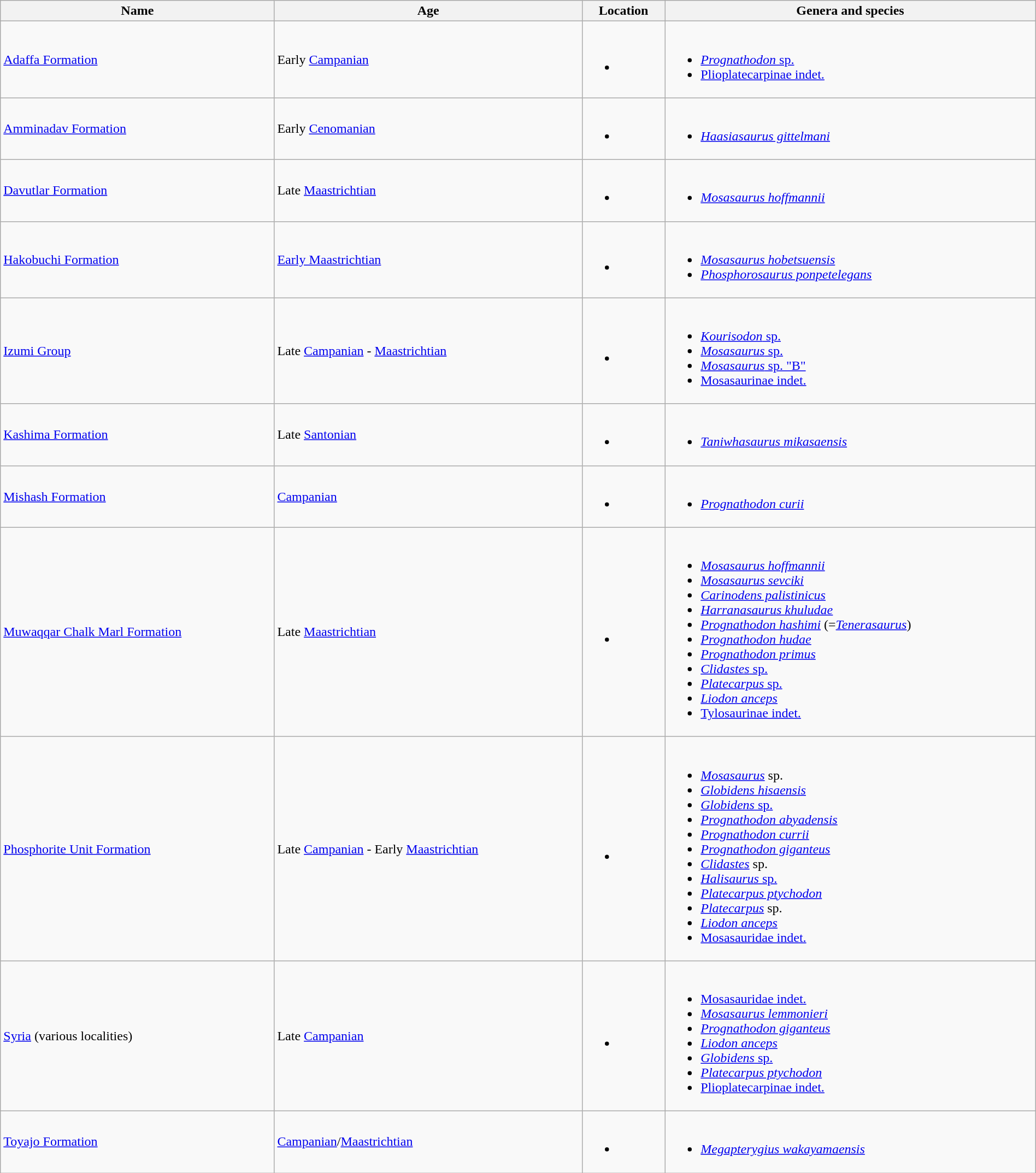<table class="wikitable sortable" align="center" width="100%">
<tr>
<th>Name</th>
<th>Age</th>
<th>Location</th>
<th>Genera and species</th>
</tr>
<tr>
<td><a href='#'>Adaffa Formation</a></td>
<td>Early <a href='#'>Campanian</a></td>
<td><br><ul><li></li></ul></td>
<td><br><ul><li><a href='#'><em>Prognathodon</em> sp.</a></li><li><a href='#'>Plioplatecarpinae indet.</a></li></ul></td>
</tr>
<tr>
<td><a href='#'>Amminadav Formation</a></td>
<td>Early <a href='#'>Cenomanian</a></td>
<td><br><ul><li></li></ul></td>
<td><br><ul><li><em><a href='#'>Haasiasaurus gittelmani</a></em></li></ul></td>
</tr>
<tr>
<td><a href='#'>Davutlar Formation</a></td>
<td>Late <a href='#'>Maastrichtian</a></td>
<td><br><ul><li></li></ul></td>
<td><br><ul><li><em><a href='#'>Mosasaurus hoffmannii</a></em></li></ul></td>
</tr>
<tr>
<td><a href='#'>Hakobuchi Formation</a></td>
<td><a href='#'>Early Maastrichtian</a></td>
<td><br><ul><li></li></ul></td>
<td><br><ul><li><em><a href='#'>Mosasaurus hobetsuensis</a></em></li><li><em><a href='#'>Phosphorosaurus ponpetelegans</a></em></li></ul></td>
</tr>
<tr>
<td><a href='#'>Izumi Group</a></td>
<td>Late <a href='#'>Campanian</a> - <a href='#'>Maastrichtian</a></td>
<td><br><ul><li></li></ul></td>
<td><br><ul><li><a href='#'><em>Kourisodon</em> sp.</a></li><li><a href='#'><em>Mosasaurus</em> sp.</a></li><li><a href='#'><em>Mosasaurus</em> sp. "B"</a></li><li><a href='#'>Mosasaurinae indet.</a></li></ul></td>
</tr>
<tr>
<td><a href='#'>Kashima Formation</a></td>
<td>Late <a href='#'>Santonian</a></td>
<td><br><ul><li></li></ul></td>
<td><br><ul><li><em><a href='#'>Taniwhasaurus mikasaensis</a></em></li></ul></td>
</tr>
<tr>
<td><a href='#'>Mishash Formation</a></td>
<td><a href='#'>Campanian</a></td>
<td><br><ul><li></li></ul></td>
<td><br><ul><li><em><a href='#'>Prognathodon curii</a></em></li></ul></td>
</tr>
<tr>
<td><a href='#'>Muwaqqar Chalk Marl Formation</a></td>
<td>Late <a href='#'>Maastrichtian</a></td>
<td><br><ul><li></li></ul></td>
<td><br><ul><li><em><a href='#'>Mosasaurus hoffmannii</a></em></li><li><em><a href='#'>Mosasaurus sevciki</a></em></li><li><em><a href='#'>Carinodens palistinicus</a></em></li><li><em><a href='#'>Harranasaurus khuludae</a></em></li><li><em><a href='#'>Prognathodon hashimi</a></em> (=<em><a href='#'>Tenerasaurus</a></em>)<em></em></li><li><em><a href='#'>Prognathodon hudae</a></em></li><li><em><a href='#'>Prognathodon primus</a></em></li><li><a href='#'><em>Clidastes</em> sp.</a></li><li><a href='#'><em>Platecarpus</em> sp.</a></li><li><em><a href='#'>Liodon anceps</a></em></li><li><a href='#'>Tylosaurinae indet.</a></li></ul></td>
</tr>
<tr>
<td><a href='#'>Phosphorite Unit Formation</a><em></em></td>
<td>Late <a href='#'>Campanian</a> - Early <a href='#'>Maastrichtian</a></td>
<td><br><ul><li></li></ul></td>
<td><br><ul><li><em><a href='#'>Mosasaurus</a></em> sp.<em></em></li><li><em><a href='#'>Globidens hisaensis</a></em></li><li><a href='#'><em>Globidens</em> sp.</a></li><li><em><a href='#'>Prognathodon abyadensis</a></em></li><li><em><a href='#'>Prognathodon currii</a></em></li><li><em><a href='#'>Prognathodon giganteus</a></em></li><li><em><a href='#'>Clidastes</a></em> sp.<em></em></li><li><a href='#'><em>Halisaurus</em> sp.</a><em></em></li><li><em><a href='#'>Platecarpus ptychodon</a></em></li><li><em><a href='#'>Platecarpus</a></em> sp.<em></em></li><li><em><a href='#'>Liodon anceps</a></em></li><li><a href='#'>Mosasauridae indet.</a><em></em></li></ul></td>
</tr>
<tr>
<td><a href='#'>Syria</a> (various localities)</td>
<td>Late <a href='#'>Campanian</a></td>
<td><br><ul><li></li></ul></td>
<td><br><ul><li><a href='#'>Mosasauridae indet.</a></li><li><em><a href='#'>Mosasaurus lemmonieri</a></em></li><li><em><a href='#'>Prognathodon giganteus</a></em></li><li><em><a href='#'>Liodon anceps</a></em></li><li><a href='#'><em>Globidens</em> sp.</a></li><li><em><a href='#'>Platecarpus ptychodon</a></em></li><li><a href='#'>Plioplatecarpinae indet.</a></li></ul></td>
</tr>
<tr>
<td><a href='#'>Toyajo Formation</a></td>
<td><a href='#'>Campanian</a>/<a href='#'>Maastrichtian</a></td>
<td><br><ul><li></li></ul></td>
<td><br><ul><li><em><a href='#'>Megapterygius wakayamaensis</a></em></li></ul></td>
</tr>
</table>
